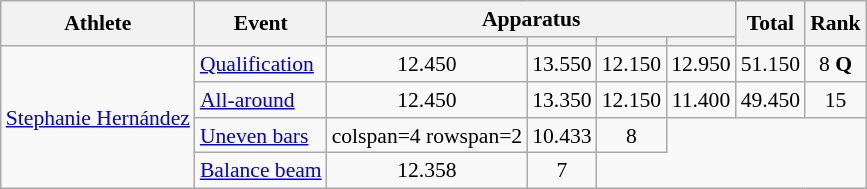<table class="wikitable" style="font-size:90%">
<tr>
<th rowspan=2>Athlete</th>
<th rowspan=2>Event</th>
<th colspan =4>Apparatus</th>
<th rowspan=2>Total</th>
<th rowspan=2>Rank</th>
</tr>
<tr style="font-size:95%">
<th></th>
<th></th>
<th></th>
<th></th>
</tr>
<tr align=center>
<td align=left rowspan=4><a href='#'>Stephanie Hernández</a></td>
<td align=left><a href='#'>Qualification</a></td>
<td>12.450</td>
<td>13.550</td>
<td>12.150</td>
<td>12.950</td>
<td>51.150</td>
<td>8 <strong>Q</strong></td>
</tr>
<tr align=center>
<td align=left><a href='#'>All-around</a></td>
<td>12.450</td>
<td>13.350</td>
<td>12.150</td>
<td>11.400</td>
<td>49.450</td>
<td>15</td>
</tr>
<tr align=center>
<td align=left><a href='#'>Uneven bars</a></td>
<td>colspan=4 rowspan=2 </td>
<td>10.433</td>
<td>8</td>
</tr>
<tr align=center>
<td align=left><a href='#'>Balance beam</a></td>
<td>12.358</td>
<td>7</td>
</tr>
</table>
